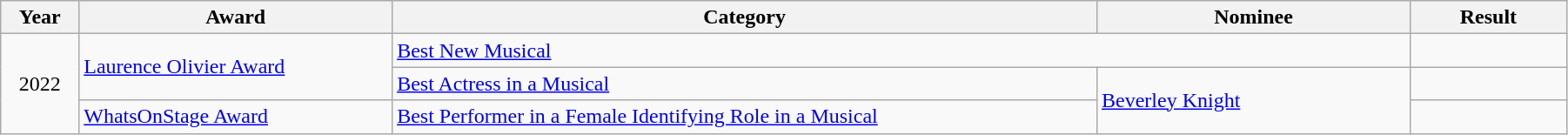<table class="wikitable" width="95%">
<tr>
<th width="5%">Year</th>
<th width="20%">Award</th>
<th width="45%">Category</th>
<th width="20%">Nominee</th>
<th width="10%">Result</th>
</tr>
<tr>
<td rowspan="3" align="center">2022</td>
<td rowspan="2"><a href='#'>Laurence Olivier Award</a></td>
<td colspan="2"><a href='#'>Best New Musical</a></td>
<td></td>
</tr>
<tr>
<td><a href='#'>Best Actress in a Musical</a></td>
<td rowspan=2><a href='#'>Beverley Knight</a></td>
<td></td>
</tr>
<tr>
<td><a href='#'>WhatsOnStage Award</a></td>
<td><a href='#'>Best Performer in a Female Identifying Role in a Musical</a></td>
<td></td>
</tr>
</table>
